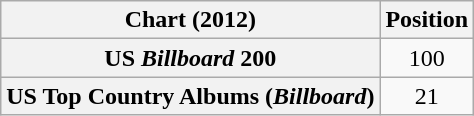<table class="wikitable plainrowheaders">
<tr>
<th align="center">Chart (2012)</th>
<th align="center">Position</th>
</tr>
<tr>
<th scope="row">US <em>Billboard</em> 200</th>
<td style="text-align:center;">100</td>
</tr>
<tr>
<th scope="row">US Top Country Albums (<em>Billboard</em>)</th>
<td style="text-align:center;">21</td>
</tr>
</table>
